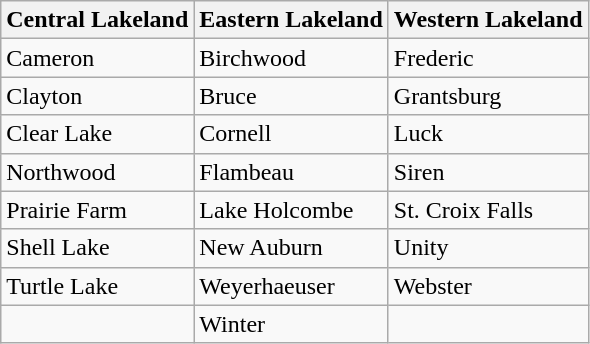<table class="wikitable">
<tr>
<th>Central Lakeland</th>
<th>Eastern Lakeland</th>
<th>Western Lakeland</th>
</tr>
<tr>
<td>Cameron</td>
<td>Birchwood</td>
<td>Frederic</td>
</tr>
<tr>
<td>Clayton</td>
<td>Bruce</td>
<td>Grantsburg</td>
</tr>
<tr>
<td>Clear Lake</td>
<td>Cornell</td>
<td>Luck</td>
</tr>
<tr>
<td>Northwood</td>
<td>Flambeau</td>
<td>Siren</td>
</tr>
<tr>
<td>Prairie Farm</td>
<td>Lake Holcombe</td>
<td>St. Croix Falls</td>
</tr>
<tr>
<td>Shell Lake</td>
<td>New Auburn</td>
<td>Unity</td>
</tr>
<tr>
<td>Turtle Lake</td>
<td>Weyerhaeuser</td>
<td>Webster</td>
</tr>
<tr>
<td></td>
<td>Winter</td>
<td></td>
</tr>
</table>
